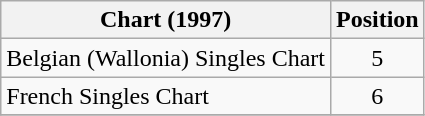<table class="wikitable">
<tr>
<th>Chart (1997)</th>
<th>Position</th>
</tr>
<tr>
<td>Belgian (Wallonia) Singles Chart</td>
<td align="center">5</td>
</tr>
<tr>
<td>French Singles Chart</td>
<td align="center">6</td>
</tr>
<tr>
</tr>
</table>
